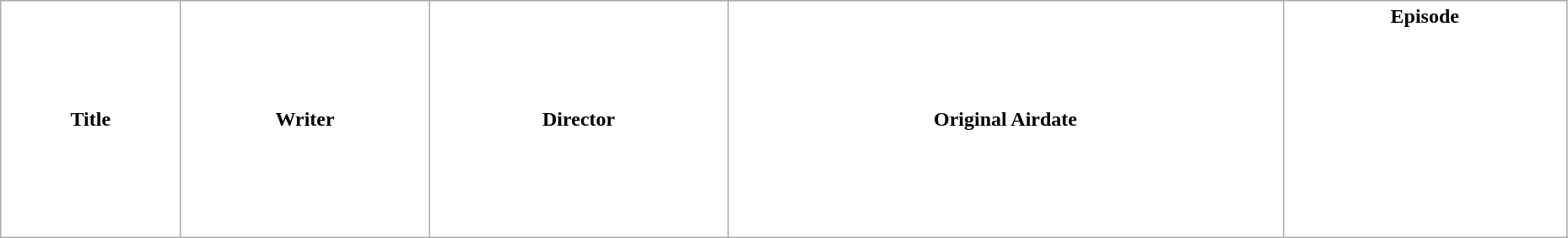<table class="wikitable plainrowheaders" style="width:98%;">
<tr>
<th style="background-color: #FFFFFF;">Title</th>
<th style="background-color: #FFFFFF;">Writer</th>
<th style="background-color: #FFFFFF;">Director</th>
<th style="background-color: #FFFFFF;">Original Airdate</th>
<th style="background-color: #FFFFFF;">Episode<br><br><br><br><br><br><br><br><br><br></th>
</tr>
</table>
